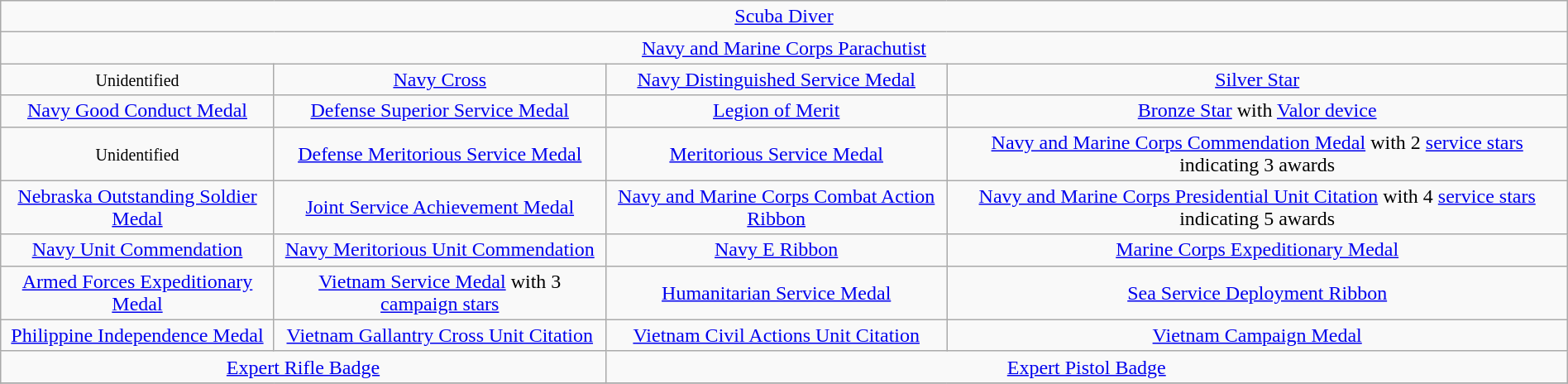<table class="wikitable" style="margin:1em auto; text-align:center;">
<tr>
<td colspan="4"><a href='#'>Scuba Diver</a></td>
</tr>
<tr>
<td colspan="4"><a href='#'>Navy and Marine Corps Parachutist</a></td>
</tr>
<tr>
<td><span><small>Unidentified</small></span></td>
<td><a href='#'>Navy Cross</a></td>
<td><a href='#'>Navy Distinguished Service Medal</a></td>
<td><a href='#'>Silver Star</a></td>
</tr>
<tr>
<td><a href='#'>Navy Good Conduct Medal</a></td>
<td><a href='#'>Defense Superior Service Medal</a></td>
<td><a href='#'>Legion of Merit</a></td>
<td><a href='#'>Bronze Star</a> with <a href='#'>Valor device</a></td>
</tr>
<tr>
<td><span><small>Unidentified</small></span></td>
<td><a href='#'>Defense Meritorious Service Medal</a></td>
<td><a href='#'>Meritorious Service Medal</a></td>
<td><a href='#'>Navy and Marine Corps Commendation Medal</a> with 2 <a href='#'>service stars</a> indicating 3 awards</td>
</tr>
<tr>
<td><a href='#'>Nebraska Outstanding Soldier Medal</a></td>
<td><a href='#'>Joint Service Achievement Medal</a></td>
<td><a href='#'>Navy and Marine Corps Combat Action Ribbon</a></td>
<td><a href='#'>Navy and Marine Corps Presidential Unit Citation</a> with 4 <a href='#'>service stars</a> indicating 5 awards</td>
</tr>
<tr>
<td><a href='#'>Navy Unit Commendation</a></td>
<td><a href='#'>Navy Meritorious Unit Commendation</a></td>
<td><a href='#'>Navy E Ribbon</a></td>
<td><a href='#'>Marine Corps Expeditionary Medal</a></td>
</tr>
<tr>
<td><a href='#'>Armed Forces Expeditionary Medal</a></td>
<td><a href='#'>Vietnam Service Medal</a> with 3 <a href='#'>campaign stars</a></td>
<td><a href='#'>Humanitarian Service Medal</a></td>
<td><a href='#'>Sea Service Deployment Ribbon</a></td>
</tr>
<tr>
<td><a href='#'>Philippine Independence Medal</a></td>
<td><a href='#'>Vietnam Gallantry Cross Unit Citation</a></td>
<td><a href='#'>Vietnam Civil Actions Unit Citation</a></td>
<td><a href='#'>Vietnam Campaign Medal</a></td>
</tr>
<tr>
<td colspan="2"><a href='#'>Expert Rifle Badge</a></td>
<td colspan="2"><a href='#'>Expert Pistol Badge</a></td>
</tr>
<tr>
</tr>
</table>
